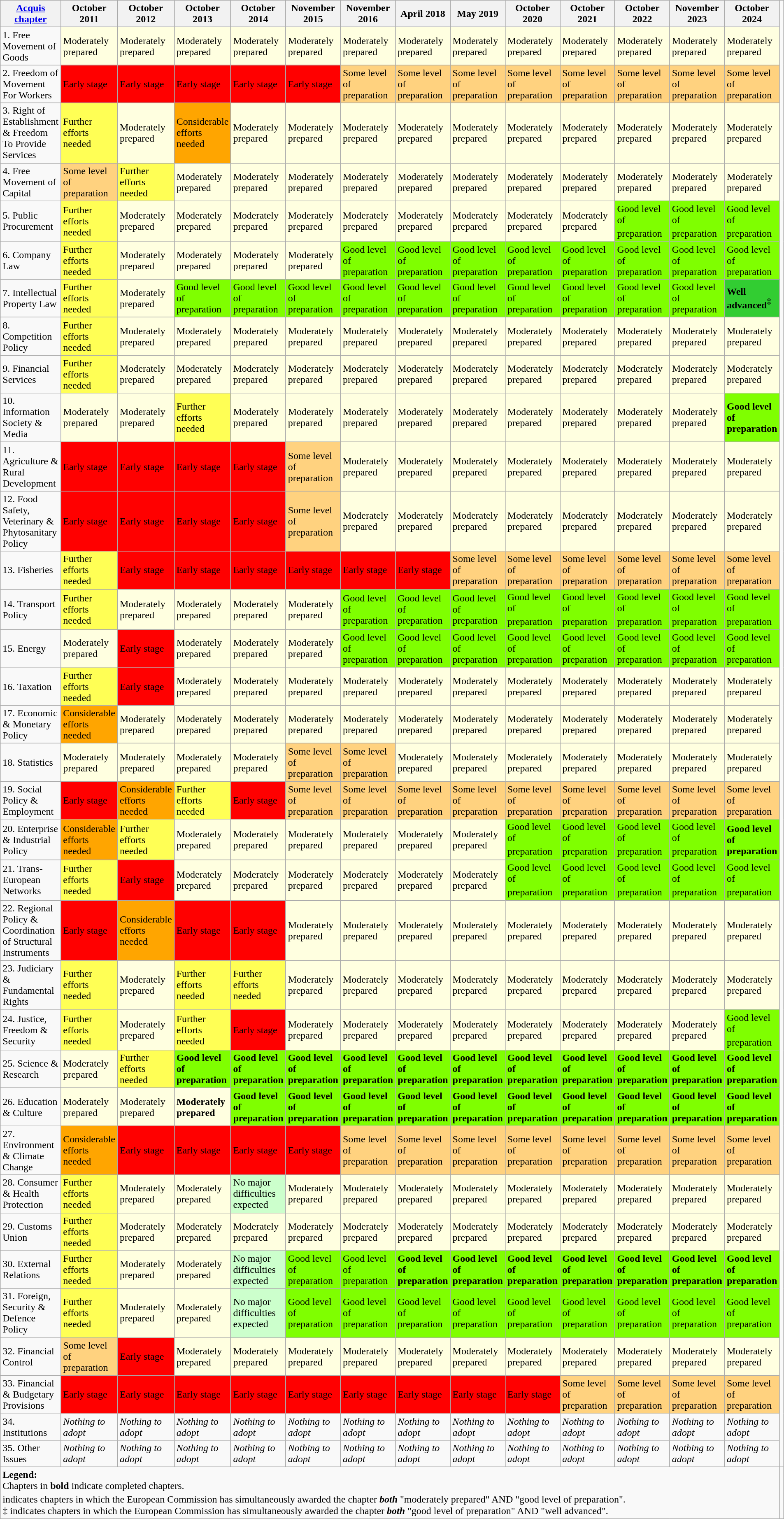<table class="wikitable mw-collapsible mw-collapsed" style="text-align:left">
<tr>
<th><a href='#'>Acquis chapter</a></th>
<th>October 2011</th>
<th>October 2012</th>
<th>October 2013</th>
<th>October 2014</th>
<th>November 2015</th>
<th>November 2016</th>
<th>April 2018</th>
<th>May 2019</th>
<th>October 2020</th>
<th>October 2021</th>
<th>October 2022</th>
<th>November 2023</th>
<th>October 2024</th>
</tr>
<tr>
<td style="text-align:left;">1. Free Movement of Goods</td>
<td style="background:#FFFFE0;">Moderately prepared</td>
<td style="background:#FFFFE0;">Moderately prepared</td>
<td style="background:#FFFFE0;">Moderately prepared</td>
<td style="background:#FFFFE0;">Moderately prepared</td>
<td style="background:#FFFFE0;">Moderately prepared</td>
<td style="background:#FFFFE0;">Moderately prepared</td>
<td style="background:#FFFFE0;">Moderately prepared</td>
<td style="background:#FFFFE0;">Moderately prepared</td>
<td style="background:#FFFFE0;">Moderately prepared</td>
<td style="background:#FFFFE0;">Moderately prepared</td>
<td style="background:#FFFFE0;">Moderately prepared</td>
<td style="background:#FFFFE0;">Moderately prepared</td>
<td style="background:#FFFFE0;">Moderately prepared</td>
</tr>
<tr>
<td style="text-align:left;">2. Freedom of Movement For Workers</td>
<td style="background:#f00;">Early stage</td>
<td style="background:#f00;">Early stage</td>
<td style="background:#f00;">Early stage</td>
<td style="background:#f00;">Early stage</td>
<td style="background:#f00;">Early stage</td>
<td style="background:#FFD27F;">Some level of preparation</td>
<td style="background:#FFD27F;">Some level of preparation</td>
<td style="background:#FFD27F;">Some level of preparation</td>
<td style="background:#FFD27F;">Some level of preparation</td>
<td style="background:#FFD27F;">Some level of preparation</td>
<td style="background:#FFD27F;">Some level of preparation</td>
<td style="background:#FFD27F;">Some level of preparation</td>
<td style="background:#FFD27F;">Some level of preparation</td>
</tr>
<tr>
<td style="text-align:left;">3. Right of Establishment & Freedom To Provide Services</td>
<td style="background:#ff5;">Further efforts needed</td>
<td style="background:#FFFFE0;">Moderately prepared</td>
<td style="background:#ffa500;">Considerable efforts needed</td>
<td style="background:#FFFFE0;">Moderately prepared</td>
<td style="background:#FFFFE0;">Moderately prepared</td>
<td style="background:#FFFFE0;">Moderately prepared</td>
<td style="background:#FFFFE0;">Moderately prepared</td>
<td style="background:#FFFFE0;">Moderately prepared</td>
<td style="background:#FFFFE0;">Moderately prepared</td>
<td style="background:#FFFFE0;">Moderately prepared</td>
<td style="background:#FFFFE0;">Moderately prepared</td>
<td style="background:#FFFFE0;">Moderately prepared</td>
<td style="background:#FFFFE0;">Moderately prepared</td>
</tr>
<tr>
<td style="text-align:left;">4. Free Movement of Capital</td>
<td style="background:#FFD27F">Some level of preparation</td>
<td style="background:#ff5;">Further efforts needed</td>
<td style="background:#FFFFE0;">Moderately prepared</td>
<td style="background:#FFFFE0;">Moderately prepared</td>
<td style="background:#FFFFE0;">Moderately prepared</td>
<td style="background:#FFFFE0;">Moderately prepared</td>
<td style="background:#FFFFE0;">Moderately prepared</td>
<td style="background:#FFFFE0;">Moderately prepared</td>
<td style="background:#FFFFE0;">Moderately prepared</td>
<td style="background:#FFFFE0;">Moderately prepared</td>
<td style="background:#FFFFE0;">Moderately prepared</td>
<td style="background:#FFFFE0;">Moderately prepared</td>
<td style="background:#FFFFE0;">Moderately prepared</td>
</tr>
<tr>
<td style="text-align:left;">5. Public Procurement</td>
<td style="background:#ff5;">Further efforts needed</td>
<td style="background:#FFFFE0;">Moderately prepared</td>
<td style="background:#FFFFE0;">Moderately prepared</td>
<td style="background:#FFFFE0;">Moderately prepared</td>
<td style="background:#FFFFE0;">Moderately prepared</td>
<td style="background:#FFFFE0;">Moderately prepared</td>
<td style="background:#FFFFE0;">Moderately prepared</td>
<td style="background:#FFFFE0;">Moderately prepared</td>
<td style="background:#FFFFE0;">Moderately prepared</td>
<td style="background:#FFFFE0;">Moderately prepared</td>
<td style="background:#7fff00;">Good level of preparation<sup></sup></td>
<td style="background:#7fff00;">Good level of preparation<sup></sup></td>
<td style="background:#7fff00;">Good level of preparation<sup></sup></td>
</tr>
<tr>
<td style="text-align:left;">6. Company Law</td>
<td style="background:#ff5;">Further efforts needed</td>
<td style="background:#FFFFE0;">Moderately prepared</td>
<td style="background:#FFFFE0;">Moderately prepared</td>
<td style="background:#FFFFE0;">Moderately prepared</td>
<td style="background:#FFFFE0;">Moderately prepared</td>
<td style="background:#7fff00;">Good level of preparation</td>
<td style="background:#7fff00;">Good level of preparation</td>
<td style="background:#7fff00;">Good level of preparation</td>
<td style="background:#7fff00;">Good level of preparation</td>
<td style="background:#7fff00;">Good level of preparation</td>
<td style="background:#7fff00;">Good level of preparation</td>
<td style="background:#7fff00;">Good level of preparation</td>
<td style="background:#7fff00;">Good level of preparation</td>
</tr>
<tr>
<td style="text-align:left;">7. Intellectual Property Law</td>
<td style="background:#ff5;">Further efforts needed</td>
<td style="background:#FFFFE0;">Moderately prepared</td>
<td style="background:#7fff00;">Good level of preparation</td>
<td style="background:#7fff00;">Good level of preparation</td>
<td style="background:#7fff00;">Good level of preparation</td>
<td style="background:#7fff00;">Good level of preparation</td>
<td style="background:#7fff00;">Good level of preparation</td>
<td style="background:#7fff00;">Good level of preparation</td>
<td style="background:#7fff00;">Good level of preparation</td>
<td style="background:#7fff00;">Good level of preparation</td>
<td style="background:#7fff00;">Good level of preparation</td>
<td style="background:#7fff00;">Good level of preparation</td>
<td style="background:#32cd32;"><strong>Well advanced<sup>‡</sup></strong></td>
</tr>
<tr>
<td style="text-align:left;">8. Competition Policy</td>
<td style="background:#ff5;">Further efforts needed</td>
<td style="background:#FFFFE0;">Moderately prepared</td>
<td style="background:#FFFFE0;">Moderately prepared</td>
<td style="background:#FFFFE0;">Moderately prepared</td>
<td style="background:#FFFFE0;">Moderately prepared</td>
<td style="background:#FFFFE0;">Moderately prepared</td>
<td style="background:#FFFFE0;">Moderately prepared</td>
<td style="background:#FFFFE0;">Moderately prepared</td>
<td style="background:#FFFFE0;">Moderately prepared</td>
<td style="background:#FFFFE0;">Moderately prepared</td>
<td style="background:#FFFFE0;">Moderately prepared</td>
<td style="background:#FFFFE0;">Moderately prepared</td>
<td style="background:#FFFFE0;">Moderately prepared</td>
</tr>
<tr>
<td style="text-align:left;">9. Financial Services</td>
<td style="background:#ff5;">Further efforts needed</td>
<td style="background:#FFFFE0;">Moderately prepared</td>
<td style="background:#FFFFE0;">Moderately prepared</td>
<td style="background:#FFFFE0;">Moderately prepared</td>
<td style="background:#FFFFE0;">Moderately prepared</td>
<td style="background:#FFFFE0;">Moderately prepared</td>
<td style="background:#FFFFE0;">Moderately prepared</td>
<td style="background:#FFFFE0;">Moderately prepared</td>
<td style="background:#FFFFE0;">Moderately prepared</td>
<td style="background:#FFFFE0;">Moderately prepared</td>
<td style="background:#FFFFE0;">Moderately prepared</td>
<td style="background:#FFFFE0;">Moderately prepared</td>
<td style="background:#FFFFE0;">Moderately prepared</td>
</tr>
<tr>
<td style="text-align:left;">10. Information Society & Media</td>
<td style="background:#FFFFE0;">Moderately prepared</td>
<td style="background:#FFFFE0;">Moderately prepared</td>
<td style="background:#ff5;">Further efforts needed</td>
<td style="background:#FFFFE0;">Moderately prepared</td>
<td style="background:#FFFFE0;">Moderately prepared</td>
<td style="background:#FFFFE0;">Moderately prepared</td>
<td style="background:#FFFFE0;">Moderately prepared</td>
<td style="background:#FFFFE0;">Moderately prepared</td>
<td style="background:#FFFFE0;">Moderately prepared</td>
<td style="background:#FFFFE0;">Moderately prepared</td>
<td style="background:#FFFFE0;">Moderately prepared</td>
<td style="background:#FFFFE0;">Moderately prepared</td>
<td style="background:#7fff00;"><strong>Good level of preparation</strong></td>
</tr>
<tr>
<td style="text-align:left;">11. Agriculture & Rural Development</td>
<td style="background:#f00;">Early stage</td>
<td style="background:#f00;">Early stage</td>
<td style="background:#f00;">Early stage</td>
<td style="background:#f00;">Early stage</td>
<td style="background:#FFD27F">Some level of preparation</td>
<td style="background:#FFFFE0;">Moderately prepared</td>
<td style="background:#FFFFE0;">Moderately prepared</td>
<td style="background:#FFFFE0;">Moderately prepared</td>
<td style="background:#FFFFE0;">Moderately prepared</td>
<td style="background:#FFFFE0;">Moderately prepared</td>
<td style="background:#FFFFE0;">Moderately prepared</td>
<td style="background:#FFFFE0;">Moderately prepared</td>
<td style="background:#FFFFE0;">Moderately prepared</td>
</tr>
<tr>
<td style="text-align:left;">12. Food Safety, Veterinary & Phytosanitary Policy</td>
<td style="background:#f00;">Early stage</td>
<td style="background:#f00;">Early stage</td>
<td style="background:#f00;">Early stage</td>
<td style="background:#f00;">Early stage</td>
<td style="background:#FFD27F">Some level of preparation</td>
<td style="background:#FFFFE0;">Moderately prepared</td>
<td style="background:#FFFFE0;">Moderately prepared</td>
<td style="background:#FFFFE0;">Moderately prepared</td>
<td style="background:#FFFFE0;">Moderately prepared</td>
<td style="background:#FFFFE0;">Moderately prepared</td>
<td style="background:#FFFFE0;">Moderately prepared</td>
<td style="background:#FFFFE0;">Moderately prepared</td>
<td style="background:#FFFFE0;">Moderately prepared</td>
</tr>
<tr>
<td style="text-align:left;">13. Fisheries</td>
<td style="background:#ff5;">Further efforts needed</td>
<td style="background:#f00;">Early stage</td>
<td style="background:#f00;">Early stage</td>
<td style="background:#f00;">Early stage</td>
<td style="background:#f00;">Early stage</td>
<td style="background:#f00;">Early stage</td>
<td style="background:#f00;">Early stage</td>
<td style="background:#FFD27F;">Some level of preparation</td>
<td style="background:#FFD27F;">Some level of preparation</td>
<td style="background:#FFD27F;">Some level of preparation</td>
<td style="background:#FFD27F;">Some level of preparation</td>
<td style="background:#FFD27F;">Some level of preparation</td>
<td style="background:#FFD27F;">Some level of preparation</td>
</tr>
<tr>
<td style="text-align:left;">14. Transport Policy</td>
<td style="background:#ff5;">Further efforts needed</td>
<td style="background:#FFFFE0;">Moderately prepared</td>
<td style="background:#FFFFE0;">Moderately prepared</td>
<td style="background:#FFFFE0;">Moderately prepared</td>
<td style="background:#FFFFE0;">Moderately prepared</td>
<td style="background:#7fff00;">Good level of preparation</td>
<td style="background:#7fff00;">Good level of preparation</td>
<td style="background:#7fff00;">Good level of preparation</td>
<td style="background:#7fff00;">Good level of preparation<sup></sup></td>
<td style="background:#7fff00;">Good level of preparation<sup></sup></td>
<td style="background:#7fff00;">Good level of preparation<sup></sup></td>
<td style="background:#7fff00;">Good level of preparation<sup></sup></td>
<td style="background:#7fff00;">Good level of preparation<sup></sup></td>
</tr>
<tr>
<td style="text-align:left;">15. Energy</td>
<td style="background:#FFFFE0;">Moderately prepared</td>
<td style="background:#f00;">Early stage</td>
<td style="background:#FFFFE0;">Moderately prepared</td>
<td style="background:#FFFFE0;">Moderately prepared</td>
<td style="background:#FFFFE0;">Moderately prepared</td>
<td style="background:#7fff00;">Good level of preparation</td>
<td style="background:#7fff00;">Good level of preparation</td>
<td style="background:#7fff00;">Good level of preparation</td>
<td style="background:#7fff00;">Good level of preparation</td>
<td style="background:#7fff00;">Good level of preparation</td>
<td style="background:#7fff00;">Good level of preparation</td>
<td style="background:#7fff00;">Good level of preparation</td>
<td style="background:#7fff00;">Good level of preparation</td>
</tr>
<tr>
<td style="text-align:left;">16. Taxation</td>
<td style="background:#ff5;">Further efforts needed</td>
<td style="background:#f00;">Early stage</td>
<td style="background:#FFFFE0;">Moderately prepared</td>
<td style="background:#FFFFE0;">Moderately prepared</td>
<td style="background:#FFFFE0;">Moderately prepared</td>
<td style="background:#FFFFE0;">Moderately prepared</td>
<td style="background:#FFFFE0;">Moderately prepared</td>
<td style="background:#FFFFE0;">Moderately prepared</td>
<td style="background:#FFFFE0;">Moderately prepared</td>
<td style="background:#FFFFE0;">Moderately prepared</td>
<td style="background:#FFFFE0;">Moderately prepared</td>
<td style="background:#FFFFE0;">Moderately prepared</td>
<td style="background:#FFFFE0;">Moderately prepared</td>
</tr>
<tr>
<td style="text-align:left;">17. Economic & Monetary Policy</td>
<td style="background:#ffa500;">Considerable efforts needed</td>
<td style="background:#FFFFE0;">Moderately prepared</td>
<td style="background:#FFFFE0;">Moderately prepared</td>
<td style="background:#FFFFE0;">Moderately prepared</td>
<td style="background:#FFFFE0;">Moderately prepared</td>
<td style="background:#FFFFE0;">Moderately prepared</td>
<td style="background:#FFFFE0;">Moderately prepared</td>
<td style="background:#FFFFE0;">Moderately prepared</td>
<td style="background:#FFFFE0;">Moderately prepared</td>
<td style="background:#FFFFE0;">Moderately prepared</td>
<td style="background:#FFFFE0;">Moderately prepared</td>
<td style="background:#FFFFE0;">Moderately prepared</td>
<td style="background:#FFFFE0;">Moderately prepared</td>
</tr>
<tr>
<td style="text-align:left;">18. Statistics</td>
<td style="background:#FFFFE0;">Moderately prepared</td>
<td style="background:#FFFFE0;">Moderately prepared</td>
<td style="background:#FFFFE0;">Moderately prepared</td>
<td style="background:#FFFFE0;">Moderately prepared</td>
<td style="background:#FFD27F;">Some level of preparation</td>
<td style="background:#FFD27F;">Some level of preparation</td>
<td style="background:#FFFFE0;">Moderately prepared</td>
<td style="background:#FFFFE0;">Moderately prepared</td>
<td style="background:#FFFFE0;">Moderately prepared</td>
<td style="background:#FFFFE0;">Moderately prepared</td>
<td style="background:#FFFFE0;">Moderately prepared</td>
<td style="background:#FFFFE0;">Moderately prepared</td>
<td style="background:#FFFFE0;">Moderately prepared</td>
</tr>
<tr>
<td style="text-align:left;">19. Social Policy & Employment</td>
<td style="background:#f00;">Early stage</td>
<td style="background:#ffa500;">Considerable efforts needed</td>
<td style="background:#ff5;">Further efforts needed</td>
<td style="background:#f00;">Early stage</td>
<td style="background:#FFD27F">Some level of preparation</td>
<td style="background:#FFD27F;">Some level of preparation</td>
<td style="background:#FFD27F;">Some level of preparation</td>
<td style="background:#FFD27F;">Some level of preparation</td>
<td style="background:#FFD27F;">Some level of preparation</td>
<td style="background:#FFD27F;">Some level of preparation</td>
<td style="background:#FFD27F;">Some level of preparation</td>
<td style="background:#FFD27F;">Some level of preparation</td>
<td style="background:#FFD27F;">Some level of preparation</td>
</tr>
<tr>
<td style="text-align:left;">20. Enterprise & Industrial Policy</td>
<td style="background:#ffa500;">Considerable efforts needed</td>
<td style="background:#ff5;">Further efforts needed</td>
<td style="background:#FFFFE0;">Moderately prepared</td>
<td style="background:#FFFFE0;">Moderately prepared</td>
<td style="background:#FFFFE0;">Moderately prepared</td>
<td style="background:#FFFFE0;">Moderately prepared</td>
<td style="background:#FFFFE0;">Moderately prepared</td>
<td style="background:#FFFFE0;">Moderately prepared</td>
<td style="background:#7fff00;">Good level of preparation<sup></sup></td>
<td style="background:#7fff00;">Good level of preparation<sup></sup></td>
<td style="background:#7fff00;">Good level of preparation<sup></sup></td>
<td style="background:#7fff00;">Good level of preparation<sup></sup></td>
<td style="background:#7fff00;"><strong>Good level of preparation</strong></td>
</tr>
<tr>
<td style="text-align:left;">21. Trans-European Networks</td>
<td style="background:#ff5;">Further efforts needed</td>
<td style="background:#f00;">Early stage</td>
<td style="background:#FFFFE0;">Moderately prepared</td>
<td style="background:#FFFFE0;">Moderately prepared</td>
<td style="background:#FFFFE0;">Moderately prepared</td>
<td style="background:#FFFFE0;">Moderately prepared</td>
<td style="background:#FFFFE0;">Moderately prepared</td>
<td style="background:#FFFFE0;">Moderately prepared</td>
<td style="background:#7fff00;">Good level of preparation<sup></sup></td>
<td style="background:#7fff00;">Good level of preparation<sup></sup></td>
<td style="background:#7fff00;">Good level of preparation<sup></sup></td>
<td style="background:#7fff00;">Good level of preparation<sup></sup></td>
<td style="background:#7fff00;">Good level of preparation<sup></sup></td>
</tr>
<tr>
<td style="text-align:left;">22. Regional Policy & Coordination of Structural Instruments</td>
<td style="background:#f00;">Early stage</td>
<td style="background:#ffa500;">Considerable efforts needed</td>
<td style="background:#f00;">Early stage</td>
<td style="background:#f00;">Early stage</td>
<td style="background:#FFFFE0;">Moderately prepared</td>
<td style="background:#FFFFE0;">Moderately prepared</td>
<td style="background:#FFFFE0;">Moderately prepared</td>
<td style="background:#FFFFE0;">Moderately prepared</td>
<td style="background:#FFFFE0;">Moderately prepared</td>
<td style="background:#FFFFE0;">Moderately prepared</td>
<td style="background:#FFFFE0;">Moderately prepared</td>
<td style="background:#FFFFE0;">Moderately prepared</td>
<td style="background:#FFFFE0;">Moderately prepared</td>
</tr>
<tr>
<td style="text-align:left;">23. Judiciary & Fundamental Rights</td>
<td style="background:#ff5;">Further efforts needed</td>
<td style="background:#FFFFE0;">Moderately prepared</td>
<td style="background:#ff5;">Further efforts needed</td>
<td style="background:#ff5;">Further efforts needed</td>
<td style="background:#FFFFE0;">Moderately prepared</td>
<td style="background:#FFFFE0;">Moderately prepared</td>
<td style="background:#FFFFE0;">Moderately prepared</td>
<td style="background:#FFFFE0;">Moderately prepared</td>
<td style="background:#FFFFE0;">Moderately prepared</td>
<td style="background:#FFFFE0;">Moderately prepared</td>
<td style="background:#FFFFE0;">Moderately prepared</td>
<td style="background:#FFFFE0;">Moderately prepared</td>
<td style="background:#FFFFE0;">Moderately prepared</td>
</tr>
<tr>
<td style="text-align:left;">24. Justice, Freedom & Security</td>
<td style="background:#ff5;">Further efforts needed</td>
<td style="background:#FFFFE0;">Moderately prepared</td>
<td style="background:#ff5;">Further efforts needed</td>
<td style="background:#f00;">Early stage</td>
<td style="background:#FFFFE0;">Moderately prepared</td>
<td style="background:#FFFFE0;">Moderately prepared</td>
<td style="background:#FFFFE0;">Moderately prepared</td>
<td style="background:#FFFFE0;">Moderately prepared</td>
<td style="background:#FFFFE0;">Moderately prepared</td>
<td style="background:#FFFFE0;">Moderately prepared</td>
<td style="background:#FFFFE0;">Moderately prepared</td>
<td style="background:#FFFFE0;">Moderately prepared</td>
<td style="background:#7fff00;">Good level of preparation<sup></sup></td>
</tr>
<tr>
<td style="text-align:left;">25. Science & Research</td>
<td style="background:#FFFFE0;">Moderately prepared</td>
<td style="background:#ff5;">Further efforts needed</td>
<td style="background:#7fff00;"><strong>Good level of preparation</strong></td>
<td style="background:#7fff00;"><strong>Good level of preparation</strong></td>
<td style="background:#7fff00;"><strong>Good level of preparation</strong></td>
<td style="background:#7fff00;"><strong>Good level of preparation</strong></td>
<td style="background:#7fff00;"><strong>Good level of preparation</strong></td>
<td style="background:#7fff00;"><strong>Good level of preparation</strong></td>
<td style="background:#7fff00;"><strong>Good level of preparation</strong></td>
<td style="background:#7fff00;"><strong>Good level of preparation</strong></td>
<td style="background:#7fff00;"><strong>Good level of preparation</strong></td>
<td style="background:#7fff00;"><strong>Good level of preparation</strong></td>
<td style="background:#7fff00;"><strong>Good level of preparation</strong></td>
</tr>
<tr>
<td style="text-align:left;">26. Education & Culture</td>
<td style="background:#FFFFE0;">Moderately prepared</td>
<td style="background:#FFFFE0;">Moderately prepared</td>
<td style="background:#FFFFE0;"><strong>Moderately prepared</strong></td>
<td style="background:#7fff00;"><strong>Good level of preparation</strong></td>
<td style="background:#7fff00;"><strong>Good level of preparation</strong></td>
<td style="background:#7fff00;"><strong>Good level of preparation</strong></td>
<td style="background:#7fff00;"><strong>Good level of preparation</strong></td>
<td style="background:#7fff00;"><strong>Good level of preparation</strong></td>
<td style="background:#7fff00;"><strong>Good level of preparation</strong></td>
<td style="background:#7fff00;"><strong>Good level of preparation</strong></td>
<td style="background:#7fff00;"><strong>Good level of preparation</strong></td>
<td style="background:#7fff00;"><strong>Good level of preparation</strong></td>
<td style="background:#7fff00;"><strong>Good level of preparation</strong></td>
</tr>
<tr>
<td style="text-align:left;">27. Environment & Climate Change</td>
<td style="background:#ffa500;">Considerable efforts needed</td>
<td style="background:#f00;">Early stage</td>
<td style="background:#f00;">Early stage</td>
<td style="background:#f00;">Early stage</td>
<td style="background:#f00;">Early stage</td>
<td style="background:#FFD27F">Some level of preparation</td>
<td style="background:#FFD27F">Some level of preparation</td>
<td style="background:#FFD27F;">Some level of preparation</td>
<td style="background:#FFD27F;">Some level of preparation</td>
<td style="background:#FFD27F;">Some level of preparation</td>
<td style="background:#FFD27F;">Some level of preparation</td>
<td style="background:#FFD27F;">Some level of preparation</td>
<td style="background:#FFD27F;">Some level of preparation</td>
</tr>
<tr>
<td style="text-align:left;">28. Consumer & Health Protection</td>
<td style="background:#ff5;">Further efforts needed</td>
<td style="background:#FFFFE0;">Moderately prepared</td>
<td style="background:#FFFFE0;">Moderately prepared</td>
<td style="background:#cfc;">No major difficulties expected</td>
<td style="background:#FFFFE0;">Moderately prepared</td>
<td style="background:#FFFFE0;">Moderately prepared</td>
<td style="background:#FFFFE0;">Moderately prepared</td>
<td style="background:#FFFFE0;">Moderately prepared</td>
<td style="background:#FFFFE0;">Moderately prepared</td>
<td style="background:#FFFFE0;">Moderately prepared</td>
<td style="background:#FFFFE0;">Moderately prepared</td>
<td style="background:#FFFFE0;">Moderately prepared</td>
<td style="background:#FFFFE0;">Moderately prepared</td>
</tr>
<tr>
<td style="text-align:left;">29. Customs Union</td>
<td style="background:#ff5;">Further efforts needed</td>
<td style="background:#FFFFE0;">Moderately prepared</td>
<td style="background:#FFFFE0;">Moderately prepared</td>
<td style="background:#FFFFE0;">Moderately prepared</td>
<td style="background:#FFFFE0;">Moderately prepared</td>
<td style="background:#FFFFE0;">Moderately prepared</td>
<td style="background:#FFFFE0;">Moderately prepared</td>
<td style="background:#FFFFE0;">Moderately prepared</td>
<td style="background:#FFFFE0;">Moderately prepared</td>
<td style="background:#FFFFE0;">Moderately prepared</td>
<td style="background:#FFFFE0;">Moderately prepared</td>
<td style="background:#FFFFE0;">Moderately prepared</td>
<td style="background:#FFFFE0;">Moderately prepared</td>
</tr>
<tr>
<td style="text-align:left;">30. External Relations</td>
<td style="background:#ff5;">Further efforts needed</td>
<td style="background:#FFFFE0;">Moderately prepared</td>
<td style="background:#FFFFE0;">Moderately prepared</td>
<td style="background:#cfc;">No major difficulties expected</td>
<td style="background:#7fff00;">Good level of preparation</td>
<td style="background:#7fff00;">Good level of preparation</td>
<td style="background:#7fff00;"><strong>Good level of preparation</strong></td>
<td style="background:#7fff00;"><strong>Good level of preparation</strong></td>
<td style="background:#7fff00;"><strong>Good level of preparation</strong></td>
<td style="background:#7fff00;"><strong>Good level of preparation</strong></td>
<td style="background:#7fff00;"><strong>Good level of preparation</strong></td>
<td style="background:#7fff00;"><strong>Good level of preparation</strong></td>
<td style="background:#7fff00;"><strong>Good level of preparation</strong></td>
</tr>
<tr>
<td style="text-align:left;">31. Foreign, Security & Defence Policy</td>
<td style="background:#ff5;">Further efforts needed</td>
<td style="background:#FFFFE0;">Moderately prepared</td>
<td style="background:#FFFFE0;">Moderately prepared</td>
<td style="background:#cfc;">No major difficulties expected</td>
<td style="background:#7fff00;">Good level of preparation</td>
<td style="background:#7fff00;">Good level of preparation</td>
<td style="background:#7fff00;">Good level of preparation</td>
<td style="background:#7fff00;">Good level of preparation</td>
<td style="background:#7fff00;">Good level of preparation</td>
<td style="background:#7fff00;">Good level of preparation</td>
<td style="background:#7fff00;">Good level of preparation</td>
<td style="background:#7fff00;">Good level of preparation</td>
<td style="background:#7fff00;">Good level of preparation</td>
</tr>
<tr>
<td style="text-align:left;">32. Financial Control</td>
<td style="background:#FFD27F">Some level of preparation</td>
<td style="background:#f00;">Early stage</td>
<td style="background:#FFFFE0;">Moderately prepared</td>
<td style="background:#FFFFE0;">Moderately prepared</td>
<td style="background:#FFFFE0;">Moderately prepared</td>
<td style="background:#FFFFE0;">Moderately prepared</td>
<td style="background:#FFFFE0;">Moderately prepared</td>
<td style="background:#FFFFE0;">Moderately prepared</td>
<td style="background:#FFFFE0;">Moderately prepared</td>
<td style="background:#FFFFE0;">Moderately prepared</td>
<td style="background:#FFFFE0;">Moderately prepared</td>
<td style="background:#FFFFE0;">Moderately prepared</td>
<td style="background:#FFFFE0;">Moderately prepared</td>
</tr>
<tr>
<td style="text-align:left;">33. Financial & Budgetary Provisions</td>
<td style="background:#f00;">Early stage</td>
<td style="background:#f00;">Early stage</td>
<td style="background:#f00;">Early stage</td>
<td style="background:#f00;">Early stage</td>
<td style="background:#f00;">Early stage</td>
<td style="background:#f00;">Early stage</td>
<td style="background:#f00;">Early stage</td>
<td style="background:#f00;">Early stage</td>
<td style="background:#f00;">Early stage</td>
<td style="background:#FFD27F;">Some level of preparation</td>
<td style="background:#FFD27F;">Some level of preparation</td>
<td style="background:#FFD27F;">Some level of preparation</td>
<td style="background:#FFD27F;">Some level of preparation</td>
</tr>
<tr>
<td style="text-align:left;">34. Institutions</td>
<td><em>Nothing to adopt</em></td>
<td><em>Nothing to adopt</em></td>
<td><em>Nothing to adopt</em></td>
<td><em>Nothing to adopt</em></td>
<td><em>Nothing to adopt</em></td>
<td><em>Nothing to adopt</em></td>
<td><em>Nothing to adopt</em></td>
<td><em>Nothing to adopt</em></td>
<td><em>Nothing to adopt</em></td>
<td><em>Nothing to adopt</em></td>
<td><em>Nothing to adopt</em></td>
<td><em>Nothing to adopt</em></td>
<td><em>Nothing to adopt</em></td>
</tr>
<tr>
<td style="text-align:left;">35. Other Issues</td>
<td><em>Nothing to adopt</em></td>
<td><em>Nothing to adopt</em></td>
<td><em>Nothing to adopt</em></td>
<td><em>Nothing to adopt</em></td>
<td><em>Nothing to adopt</em></td>
<td><em>Nothing to adopt</em></td>
<td><em>Nothing to adopt</em></td>
<td><em>Nothing to adopt</em></td>
<td><em>Nothing to adopt</em></td>
<td><em>Nothing to adopt</em></td>
<td><em>Nothing to adopt</em></td>
<td><em>Nothing to adopt</em></td>
<td><em>Nothing to adopt</em></td>
</tr>
<tr>
<td colspan="14"><strong>Legend:</strong><br>Chapters in <strong>bold</strong> indicate completed chapters.<br><sup></sup> indicates chapters in which the European Commission has simultaneously awarded the chapter <strong><em>both</em></strong> "moderately prepared" AND "good level of preparation".<br>‡ indicates chapters in which the European Commission has simultaneously awarded the chapter <strong><em>both</em></strong> "good level of preparation" AND "well advanced".<br>







</td>
<td></td>
</tr>
</table>
